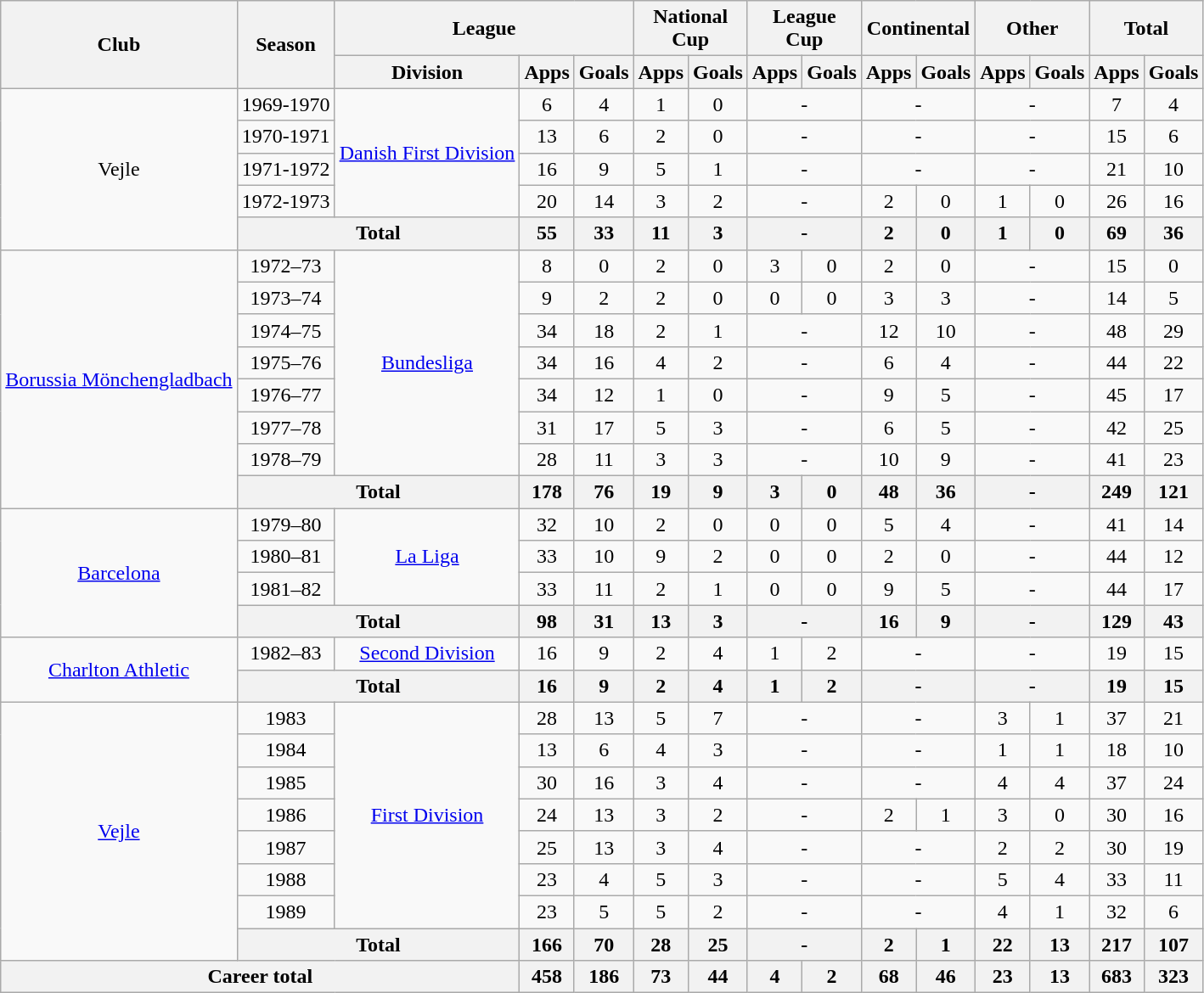<table class="wikitable" style="text-align:center">
<tr>
<th rowspan="2">Club</th>
<th rowspan="2">Season</th>
<th colspan="3">League</th>
<th colspan="2">National<br>Cup</th>
<th colspan="2">League<br>Cup</th>
<th colspan="2">Continental</th>
<th colspan="2">Other</th>
<th colspan="2">Total</th>
</tr>
<tr>
<th>Division</th>
<th>Apps</th>
<th>Goals</th>
<th>Apps</th>
<th>Goals</th>
<th>Apps</th>
<th>Goals</th>
<th>Apps</th>
<th>Goals</th>
<th>Apps</th>
<th>Goals</th>
<th>Apps</th>
<th>Goals</th>
</tr>
<tr>
<td rowspan="5">Vejle</td>
<td>1969-1970</td>
<td rowspan="4"><a href='#'>Danish First Division</a></td>
<td>6</td>
<td>4</td>
<td>1</td>
<td>0</td>
<td colspan="2">-</td>
<td colspan="2">-</td>
<td colspan="2">-</td>
<td>7</td>
<td>4</td>
</tr>
<tr>
<td>1970-1971</td>
<td>13</td>
<td>6</td>
<td>2</td>
<td>0</td>
<td colspan="2">-</td>
<td colspan="2">-</td>
<td colspan="2">-</td>
<td>15</td>
<td>6</td>
</tr>
<tr>
<td>1971-1972</td>
<td>16</td>
<td>9</td>
<td>5</td>
<td>1</td>
<td colspan="2">-</td>
<td colspan="2">-</td>
<td colspan="2">-</td>
<td>21</td>
<td>10</td>
</tr>
<tr>
<td>1972-1973</td>
<td>20</td>
<td>14</td>
<td>3</td>
<td>2</td>
<td colspan="2">-</td>
<td>2</td>
<td>0</td>
<td>1</td>
<td>0</td>
<td>26</td>
<td>16</td>
</tr>
<tr>
<th colspan="2"><strong>Total</strong></th>
<th><strong>55</strong></th>
<th><strong>33</strong></th>
<th><strong>11</strong></th>
<th><strong>3</strong></th>
<th colspan="2"><strong>-</strong></th>
<th><strong>2</strong></th>
<th><strong>0</strong></th>
<th><strong>1</strong></th>
<th><strong>0</strong></th>
<th><strong>69</strong></th>
<th><strong>36</strong></th>
</tr>
<tr>
<td rowspan="8"><a href='#'>Borussia Mönchengladbach</a></td>
<td>1972–73</td>
<td rowspan="7"><a href='#'>Bundesliga</a></td>
<td>8</td>
<td>0</td>
<td>2</td>
<td>0</td>
<td>3</td>
<td>0</td>
<td>2</td>
<td>0</td>
<td colspan="2">-</td>
<td>15</td>
<td>0</td>
</tr>
<tr>
<td>1973–74</td>
<td>9</td>
<td>2</td>
<td>2</td>
<td>0</td>
<td>0</td>
<td>0</td>
<td>3</td>
<td>3</td>
<td colspan="2">-</td>
<td>14</td>
<td>5</td>
</tr>
<tr>
<td>1974–75</td>
<td>34</td>
<td>18</td>
<td>2</td>
<td>1</td>
<td colspan="2">-</td>
<td>12</td>
<td>10</td>
<td colspan="2">-</td>
<td>48</td>
<td>29</td>
</tr>
<tr>
<td>1975–76</td>
<td>34</td>
<td>16</td>
<td>4</td>
<td>2</td>
<td colspan="2">-</td>
<td>6</td>
<td>4</td>
<td colspan="2">-</td>
<td>44</td>
<td>22</td>
</tr>
<tr>
<td>1976–77</td>
<td>34</td>
<td>12</td>
<td>1</td>
<td>0</td>
<td colspan="2">-</td>
<td>9</td>
<td>5</td>
<td colspan="2">-</td>
<td>45</td>
<td>17</td>
</tr>
<tr>
<td>1977–78</td>
<td>31</td>
<td>17</td>
<td>5</td>
<td>3</td>
<td colspan="2">-</td>
<td>6</td>
<td>5</td>
<td colspan="2">-</td>
<td>42</td>
<td>25</td>
</tr>
<tr>
<td>1978–79</td>
<td>28</td>
<td>11</td>
<td>3</td>
<td>3</td>
<td colspan="2">-</td>
<td>10</td>
<td>9</td>
<td colspan="2">-</td>
<td>41</td>
<td>23</td>
</tr>
<tr>
<th colspan="2">Total</th>
<th>178</th>
<th>76</th>
<th>19</th>
<th>9</th>
<th>3</th>
<th>0</th>
<th>48</th>
<th>36</th>
<th colspan="2">-</th>
<th>249</th>
<th>121</th>
</tr>
<tr>
<td rowspan="4"><a href='#'>Barcelona</a></td>
<td>1979–80</td>
<td rowspan="3"><a href='#'>La Liga</a></td>
<td>32</td>
<td>10</td>
<td>2</td>
<td>0</td>
<td>0</td>
<td>0</td>
<td>5</td>
<td>4</td>
<td colspan="2">-</td>
<td>41</td>
<td>14</td>
</tr>
<tr>
<td>1980–81</td>
<td>33</td>
<td>10</td>
<td>9</td>
<td>2</td>
<td>0</td>
<td>0</td>
<td>2</td>
<td>0</td>
<td colspan="2">-</td>
<td>44</td>
<td>12</td>
</tr>
<tr>
<td>1981–82</td>
<td>33</td>
<td>11</td>
<td>2</td>
<td>1</td>
<td>0</td>
<td>0</td>
<td>9</td>
<td>5</td>
<td colspan="2">-</td>
<td>44</td>
<td>17</td>
</tr>
<tr>
<th colspan="2">Total</th>
<th>98</th>
<th>31</th>
<th>13</th>
<th>3</th>
<th colspan="2">-</th>
<th>16</th>
<th>9</th>
<th colspan="2">-</th>
<th>129</th>
<th>43</th>
</tr>
<tr>
<td rowspan="2"><a href='#'>Charlton Athletic</a></td>
<td>1982–83</td>
<td><a href='#'>Second Division</a></td>
<td>16</td>
<td>9</td>
<td>2</td>
<td>4</td>
<td>1</td>
<td>2</td>
<td colspan="2">-</td>
<td colspan="2">-</td>
<td>19</td>
<td>15</td>
</tr>
<tr>
<th colspan="2">Total</th>
<th>16</th>
<th>9</th>
<th>2</th>
<th>4</th>
<th>1</th>
<th>2</th>
<th colspan="2">-</th>
<th colspan="2">-</th>
<th>19</th>
<th>15</th>
</tr>
<tr>
<td rowspan="8"><a href='#'>Vejle</a></td>
<td>1983</td>
<td rowspan="7"><a href='#'>First Division</a></td>
<td>28</td>
<td>13</td>
<td>5</td>
<td>7</td>
<td colspan="2">-</td>
<td colspan="2">-</td>
<td>3</td>
<td>1</td>
<td>37</td>
<td>21</td>
</tr>
<tr>
<td>1984</td>
<td>13</td>
<td>6</td>
<td>4</td>
<td>3</td>
<td colspan="2">-</td>
<td colspan="2">-</td>
<td>1</td>
<td>1</td>
<td>18</td>
<td>10</td>
</tr>
<tr>
<td>1985</td>
<td>30</td>
<td>16</td>
<td>3</td>
<td>4</td>
<td colspan="2">-</td>
<td colspan="2">-</td>
<td>4</td>
<td>4</td>
<td>37</td>
<td>24</td>
</tr>
<tr>
<td>1986</td>
<td>24</td>
<td>13</td>
<td>3</td>
<td>2</td>
<td colspan="2">-</td>
<td>2</td>
<td>1</td>
<td>3</td>
<td>0</td>
<td>30</td>
<td>16</td>
</tr>
<tr>
<td>1987</td>
<td>25</td>
<td>13</td>
<td>3</td>
<td>4</td>
<td colspan="2">-</td>
<td colspan="2">-</td>
<td>2</td>
<td>2</td>
<td>30</td>
<td>19</td>
</tr>
<tr>
<td>1988</td>
<td>23</td>
<td>4</td>
<td>5</td>
<td>3</td>
<td colspan="2">-</td>
<td colspan="2">-</td>
<td>5</td>
<td>4</td>
<td>33</td>
<td>11</td>
</tr>
<tr>
<td>1989</td>
<td>23</td>
<td>5</td>
<td>5</td>
<td>2</td>
<td colspan="2">-</td>
<td colspan="2">-</td>
<td>4</td>
<td>1</td>
<td>32</td>
<td>6</td>
</tr>
<tr>
<th colspan="2">Total</th>
<th>166</th>
<th>70</th>
<th>28</th>
<th>25</th>
<th colspan="2">-</th>
<th>2</th>
<th>1</th>
<th>22</th>
<th>13</th>
<th>217</th>
<th>107</th>
</tr>
<tr>
<th colspan="3">Career total</th>
<th>458</th>
<th>186</th>
<th>73</th>
<th>44</th>
<th>4</th>
<th>2</th>
<th>68</th>
<th>46</th>
<th>23</th>
<th>13</th>
<th>683</th>
<th>323</th>
</tr>
</table>
